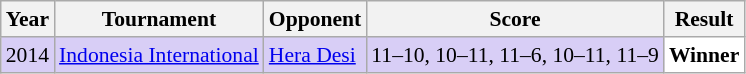<table class="sortable wikitable" style="font-size: 90%">
<tr>
<th>Year</th>
<th>Tournament</th>
<th>Opponent</th>
<th>Score</th>
<th>Result</th>
</tr>
<tr style="background:#D8CEF6">
<td align="center">2014</td>
<td align="left"><a href='#'>Indonesia International</a></td>
<td align="left"> <a href='#'>Hera Desi</a></td>
<td align="left">11–10, 10–11, 11–6, 10–11, 11–9</td>
<td style="text-align:left; background:white"> <strong>Winner</strong></td>
</tr>
</table>
